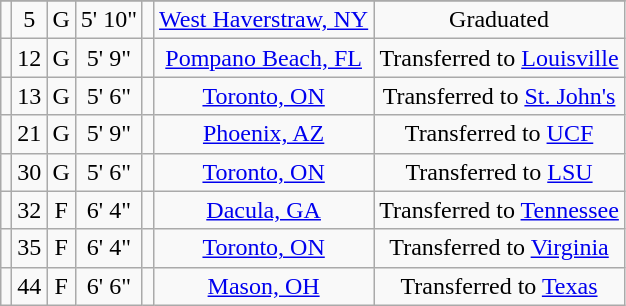<table class="wikitable sortable" border="1" style="text-align: center;">
<tr align=center>
</tr>
<tr>
<td></td>
<td>5</td>
<td>G</td>
<td>5' 10"</td>
<td></td>
<td><a href='#'>West Haverstraw, NY</a></td>
<td>Graduated</td>
</tr>
<tr>
<td></td>
<td>12</td>
<td>G</td>
<td>5' 9"</td>
<td></td>
<td><a href='#'>Pompano Beach, FL</a></td>
<td>Transferred to <a href='#'>Louisville</a></td>
</tr>
<tr>
<td></td>
<td>13</td>
<td>G</td>
<td>5' 6"</td>
<td></td>
<td><a href='#'>Toronto, ON</a></td>
<td>Transferred to <a href='#'>St. John's</a></td>
</tr>
<tr>
<td></td>
<td>21</td>
<td>G</td>
<td>5' 9"</td>
<td></td>
<td><a href='#'>Phoenix, AZ</a></td>
<td>Transferred to <a href='#'>UCF</a></td>
</tr>
<tr>
<td></td>
<td>30</td>
<td>G</td>
<td>5' 6"</td>
<td></td>
<td><a href='#'>Toronto, ON</a></td>
<td>Transferred to <a href='#'>LSU</a></td>
</tr>
<tr>
<td></td>
<td>32</td>
<td>F</td>
<td>6' 4"</td>
<td></td>
<td><a href='#'>Dacula, GA</a></td>
<td>Transferred to <a href='#'>Tennessee</a></td>
</tr>
<tr>
<td></td>
<td>35</td>
<td>F</td>
<td>6' 4"</td>
<td></td>
<td><a href='#'>Toronto, ON</a></td>
<td>Transferred to <a href='#'>Virginia</a></td>
</tr>
<tr>
<td></td>
<td>44</td>
<td>F</td>
<td>6' 6"</td>
<td></td>
<td><a href='#'>Mason, OH</a></td>
<td>Transferred to <a href='#'>Texas</a></td>
</tr>
</table>
